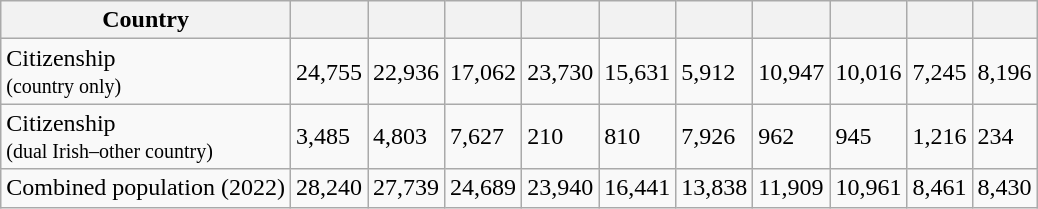<table class="wikitable">
<tr>
<th>Country</th>
<th></th>
<th></th>
<th></th>
<th></th>
<th></th>
<th></th>
<th></th>
<th></th>
<th></th>
<th><small></small></th>
</tr>
<tr>
<td>Citizenship <br> <small>(country only)</small></td>
<td>24,755</td>
<td>22,936</td>
<td>17,062</td>
<td>23,730</td>
<td>15,631</td>
<td>5,912</td>
<td>10,947</td>
<td>10,016</td>
<td>7,245</td>
<td>8,196</td>
</tr>
<tr>
<td>Citizenship <br> <small>(dual Irish–other country)</small></td>
<td>3,485</td>
<td>4,803</td>
<td>7,627</td>
<td>210</td>
<td>810</td>
<td>7,926</td>
<td>962</td>
<td>945</td>
<td>1,216</td>
<td>234</td>
</tr>
<tr>
<td>Combined population (2022)</td>
<td>28,240</td>
<td>27,739</td>
<td>24,689</td>
<td>23,940</td>
<td>16,441</td>
<td>13,838</td>
<td>11,909</td>
<td>10,961</td>
<td>8,461</td>
<td>8,430</td>
</tr>
</table>
